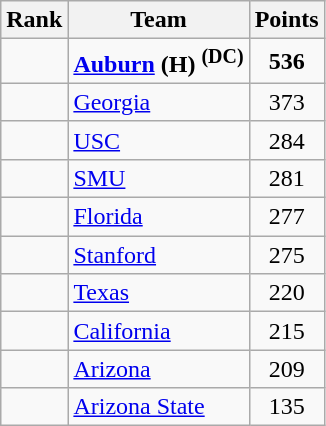<table class="wikitable sortable" style="text-align:center">
<tr>
<th>Rank</th>
<th>Team</th>
<th>Points</th>
</tr>
<tr>
<td></td>
<td align=left><strong><a href='#'>Auburn</a></strong> <strong>(H)</strong> <strong><sup>(DC)</sup></strong></td>
<td><strong>536</strong></td>
</tr>
<tr>
<td></td>
<td align=left><a href='#'>Georgia</a></td>
<td>373</td>
</tr>
<tr>
<td></td>
<td align=left><a href='#'>USC</a></td>
<td>284</td>
</tr>
<tr>
<td></td>
<td align=left><a href='#'>SMU</a></td>
<td>281</td>
</tr>
<tr>
<td></td>
<td align=left><a href='#'>Florida</a></td>
<td>277</td>
</tr>
<tr>
<td></td>
<td align=left><a href='#'>Stanford</a></td>
<td>275</td>
</tr>
<tr>
<td></td>
<td align=left><a href='#'>Texas</a></td>
<td>220</td>
</tr>
<tr>
<td></td>
<td align=left><a href='#'>California</a></td>
<td>215</td>
</tr>
<tr>
<td></td>
<td align=left><a href='#'>Arizona</a></td>
<td>209</td>
</tr>
<tr>
<td></td>
<td align=left><a href='#'>Arizona State</a></td>
<td>135</td>
</tr>
</table>
